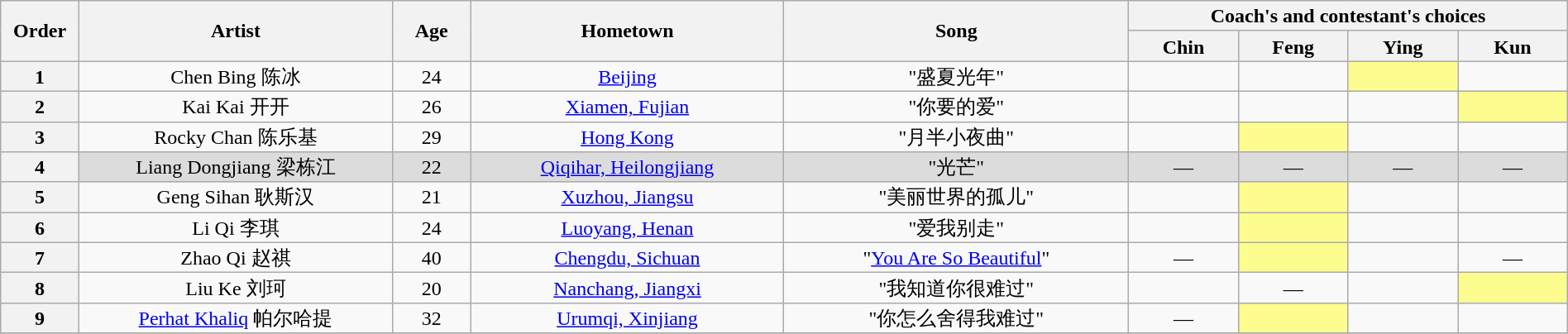<table class="wikitable" style="text-align:center; line-height:17px; width:100%;">
<tr>
<th scope="col" rowspan="2" style="width:05%;">Order</th>
<th scope="col" rowspan="2" style="width:20%;">Artist</th>
<th scope="col" rowspan="2" style="width:05%;">Age</th>
<th scope="col" rowspan="2" style="width:20%;">Hometown</th>
<th scope="col" rowspan="2" style="width:22%;">Song</th>
<th scope="col" colspan="4" style="width:28%;">Coach's and contestant's choices</th>
</tr>
<tr>
<th style="width:07%;">Chin</th>
<th style="width:07%;">Feng</th>
<th style="width:07%;">Ying</th>
<th style="width:07%;">Kun</th>
</tr>
<tr>
<th>1</th>
<td>Chen Bing 陈冰</td>
<td>24</td>
<td><a href='#'>Beijing</a></td>
<td>"盛夏光年"</td>
<td><strong></strong></td>
<td><strong></strong></td>
<td style="background:#fdfc8f;"><strong></strong></td>
<td><strong></strong></td>
</tr>
<tr>
<th>2</th>
<td>Kai Kai 开开</td>
<td>26</td>
<td><a href='#'>Xiamen, Fujian</a></td>
<td>"你要的爱"</td>
<td><strong></strong></td>
<td><strong></strong></td>
<td><strong></strong></td>
<td style="background:#fdfc8f;"><strong></strong></td>
</tr>
<tr>
<th>3</th>
<td>Rocky Chan 陈乐基</td>
<td>29</td>
<td><a href='#'>Hong Kong</a></td>
<td>"月半小夜曲"</td>
<td><strong></strong></td>
<td style="background:#fdfc8f;"><strong></strong></td>
<td><strong></strong></td>
<td><strong></strong></td>
</tr>
<tr>
<th>4</th>
<td style="background:#DCDCDC;">Liang Dongjiang 梁栋江</td>
<td style="background:#DCDCDC;">22</td>
<td style="background:#DCDCDC;"><a href='#'>Qiqihar, Heilongjiang</a></td>
<td style="background:#DCDCDC;">"光芒"</td>
<td style="background:#DCDCDC;">—</td>
<td style="background:#DCDCDC;">—</td>
<td style="background:#DCDCDC;">—</td>
<td style="background:#DCDCDC;">—</td>
</tr>
<tr>
<th>5</th>
<td>Geng Sihan 耿斯汉</td>
<td>21</td>
<td><a href='#'>Xuzhou, Jiangsu</a></td>
<td>"美丽世界的孤儿"</td>
<td><strong></strong></td>
<td style="background:#fdfc8f;"><strong></strong></td>
<td><strong></strong></td>
<td><strong></strong></td>
</tr>
<tr>
<th>6</th>
<td>Li Qi 李琪</td>
<td>24</td>
<td><a href='#'>Luoyang, Henan</a></td>
<td>"爱我别走"</td>
<td><strong></strong></td>
<td style="background:#fdfc8f;"><strong></strong></td>
<td><strong></strong></td>
<td><strong></strong></td>
</tr>
<tr>
<th>7</th>
<td>Zhao Qi 赵祺</td>
<td>40</td>
<td><a href='#'>Chengdu, Sichuan</a></td>
<td>"<a href='#'>You Are So Beautiful</a>"</td>
<td>—</td>
<td style="background:#fdfc8f;"><strong></strong></td>
<td><strong></strong></td>
<td>—</td>
</tr>
<tr>
<th>8</th>
<td>Liu Ke 刘珂</td>
<td>20</td>
<td><a href='#'>Nanchang, Jiangxi</a></td>
<td>"我知道你很难过"</td>
<td><strong></strong></td>
<td>—</td>
<td><strong></strong></td>
<td style="background:#fdfc8f;"><strong></strong></td>
</tr>
<tr>
<th>9</th>
<td><a href='#'>Perhat Khaliq</a> 帕尔哈提</td>
<td>32</td>
<td><a href='#'>Urumqi, Xinjiang</a></td>
<td>"你怎么舍得我难过"</td>
<td>—</td>
<td style="background:#fdfc8f;"><strong></strong></td>
<td><strong></strong></td>
<td><strong></strong></td>
</tr>
<tr>
</tr>
</table>
